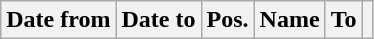<table class="wikitable">
<tr>
<th>Date from</th>
<th>Date to</th>
<th>Pos.</th>
<th>Name</th>
<th>To</th>
<th></th>
</tr>
</table>
